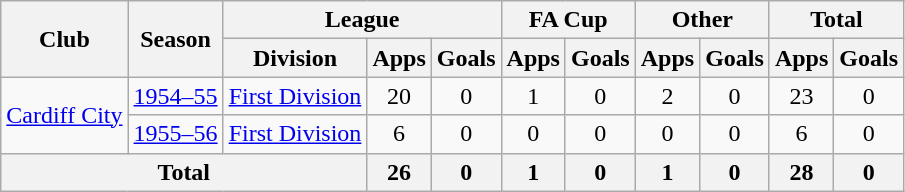<table class="wikitable" style="text-align:center;">
<tr>
<th rowspan="2">Club</th>
<th rowspan="2">Season</th>
<th colspan="3">League</th>
<th colspan="2">FA Cup</th>
<th colspan="2">Other</th>
<th colspan="2">Total</th>
</tr>
<tr>
<th>Division</th>
<th>Apps</th>
<th>Goals</th>
<th>Apps</th>
<th>Goals</th>
<th>Apps</th>
<th>Goals</th>
<th>Apps</th>
<th>Goals</th>
</tr>
<tr>
<td rowspan=2><a href='#'>Cardiff City</a></td>
<td><a href='#'>1954–55</a></td>
<td><a href='#'>First Division</a></td>
<td>20</td>
<td>0</td>
<td>1</td>
<td>0</td>
<td>2</td>
<td>0</td>
<td>23</td>
<td>0</td>
</tr>
<tr>
<td><a href='#'>1955–56</a></td>
<td><a href='#'>First Division</a></td>
<td>6</td>
<td>0</td>
<td>0</td>
<td>0</td>
<td>0</td>
<td>0</td>
<td>6</td>
<td>0</td>
</tr>
<tr>
<th colspan="3">Total</th>
<th>26</th>
<th>0</th>
<th>1</th>
<th>0</th>
<th>1</th>
<th>0</th>
<th>28</th>
<th>0</th>
</tr>
</table>
